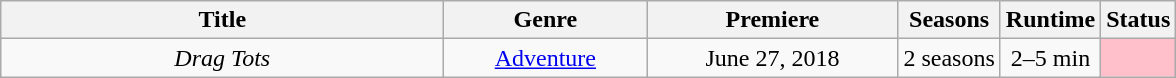<table class="wikitable plainrowheaders sortable" style="text-align:center;">
<tr>
<th style="width: 18em" class="unsortable">Title</th>
<th style="width: 08em">Genre</th>
<th style="width: 10em">Premiere</th>
<th>Seasons</th>
<th>Runtime</th>
<th>Status</th>
</tr>
<tr>
<td><em>Drag Tots</em></td>
<td><a href='#'>Adventure</a></td>
<td>June 27, 2018</td>
<td>2 seasons</td>
<td>2–5 min</td>
<td style="background-color: #FFC0CB"></td>
</tr>
</table>
